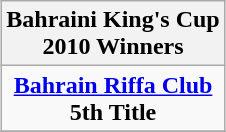<table class="wikitable" style="text-align: center; margin: 0 auto;">
<tr>
<th>Bahraini King's Cup <br>2010 Winners</th>
</tr>
<tr>
<td><strong><a href='#'>Bahrain Riffa Club</a></strong><br><strong>5th Title</strong></td>
</tr>
<tr>
</tr>
</table>
